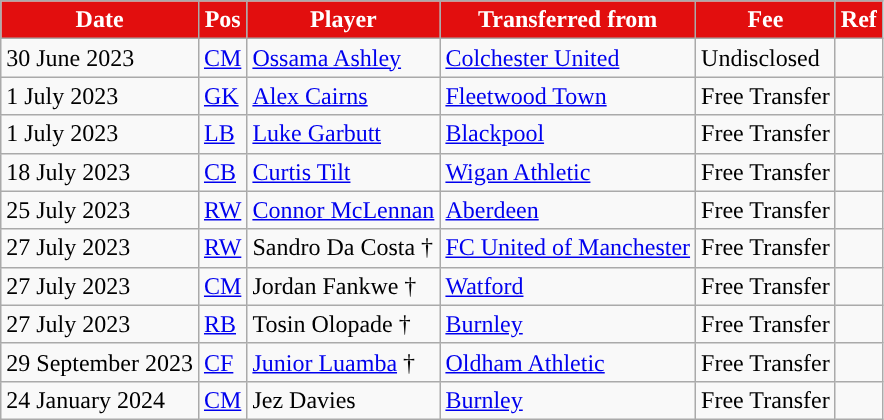<table class="wikitable plainrowheaders sortable">
<tr>
<th style="background:#e20e0e;color:white;">Date</th>
<th style="background:#e20e0e;color:white;">Pos</th>
<th style="background:#e20e0e;color:white;">Player</th>
<th style="background:#e20e0e;color:white;">Transferred from</th>
<th style="background:#e20e0e;color:white;">Fee</th>
<th style="background:#e20e0e;color:white;">Ref</th>
</tr>
<tr>
<td>30 June 2023</td>
<td><a href='#'>CM</a></td>
<td> <a href='#'>Ossama Ashley</a></td>
<td> <a href='#'>Colchester United</a></td>
<td>Undisclosed</td>
<td></td>
</tr>
<tr>
<td>1 July 2023</td>
<td><a href='#'>GK</a></td>
<td> <a href='#'>Alex Cairns</a></td>
<td> <a href='#'>Fleetwood Town</a></td>
<td>Free Transfer</td>
<td></td>
</tr>
<tr>
<td>1 July 2023</td>
<td><a href='#'>LB</a></td>
<td> <a href='#'>Luke Garbutt</a></td>
<td> <a href='#'>Blackpool</a></td>
<td>Free Transfer</td>
<td></td>
</tr>
<tr>
<td>18 July 2023</td>
<td><a href='#'>CB</a></td>
<td> <a href='#'>Curtis Tilt</a></td>
<td> <a href='#'>Wigan Athletic</a></td>
<td>Free Transfer</td>
<td></td>
</tr>
<tr>
<td>25 July 2023</td>
<td><a href='#'>RW</a></td>
<td> <a href='#'>Connor McLennan</a></td>
<td> <a href='#'>Aberdeen</a></td>
<td>Free Transfer</td>
<td></td>
</tr>
<tr>
<td>27 July 2023</td>
<td><a href='#'>RW</a></td>
<td> Sandro Da Costa †</td>
<td> <a href='#'>FC United of Manchester</a></td>
<td>Free Transfer</td>
<td></td>
</tr>
<tr>
<td>27 July 2023</td>
<td><a href='#'>CM</a></td>
<td> Jordan Fankwe †</td>
<td> <a href='#'>Watford</a></td>
<td>Free Transfer</td>
<td></td>
</tr>
<tr>
<td>27 July 2023</td>
<td><a href='#'>RB</a></td>
<td> Tosin Olopade †</td>
<td> <a href='#'>Burnley</a></td>
<td>Free Transfer</td>
<td></td>
</tr>
<tr>
<td>29 September 2023</td>
<td><a href='#'>CF</a></td>
<td> <a href='#'>Junior Luamba</a> †</td>
<td> <a href='#'>Oldham Athletic</a></td>
<td>Free Transfer</td>
<td></td>
</tr>
<tr>
<td>24 January 2024</td>
<td><a href='#'>CM</a></td>
<td> Jez Davies</td>
<td> <a href='#'>Burnley</a></td>
<td>Free Transfer</td>
<td></td>
</tr>
</table>
